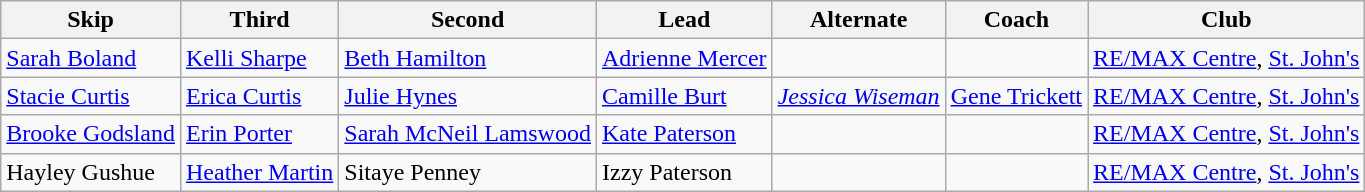<table class="wikitable">
<tr>
<th scope="col">Skip</th>
<th scope="col">Third</th>
<th scope="col">Second</th>
<th scope="col">Lead</th>
<th scope="col">Alternate</th>
<th scope="col">Coach</th>
<th scope="col">Club</th>
</tr>
<tr>
<td><a href='#'>Sarah Boland</a></td>
<td><a href='#'>Kelli Sharpe</a></td>
<td><a href='#'>Beth Hamilton</a></td>
<td><a href='#'>Adrienne Mercer</a></td>
<td></td>
<td></td>
<td><a href='#'>RE/MAX Centre</a>, <a href='#'>St. John's</a></td>
</tr>
<tr>
<td><a href='#'>Stacie Curtis</a></td>
<td><a href='#'>Erica Curtis</a></td>
<td><a href='#'>Julie Hynes</a></td>
<td><a href='#'>Camille Burt</a></td>
<td><em><a href='#'>Jessica Wiseman</a></em></td>
<td><a href='#'>Gene Trickett</a></td>
<td><a href='#'>RE/MAX Centre</a>, <a href='#'>St. John's</a></td>
</tr>
<tr>
<td><a href='#'>Brooke Godsland</a></td>
<td><a href='#'>Erin Porter</a></td>
<td><a href='#'>Sarah McNeil Lamswood</a></td>
<td><a href='#'>Kate Paterson</a></td>
<td></td>
<td></td>
<td><a href='#'>RE/MAX Centre</a>, <a href='#'>St. John's</a></td>
</tr>
<tr>
<td>Hayley Gushue</td>
<td><a href='#'>Heather Martin</a></td>
<td>Sitaye Penney</td>
<td>Izzy Paterson</td>
<td></td>
<td></td>
<td><a href='#'>RE/MAX Centre</a>, <a href='#'>St. John's</a></td>
</tr>
</table>
